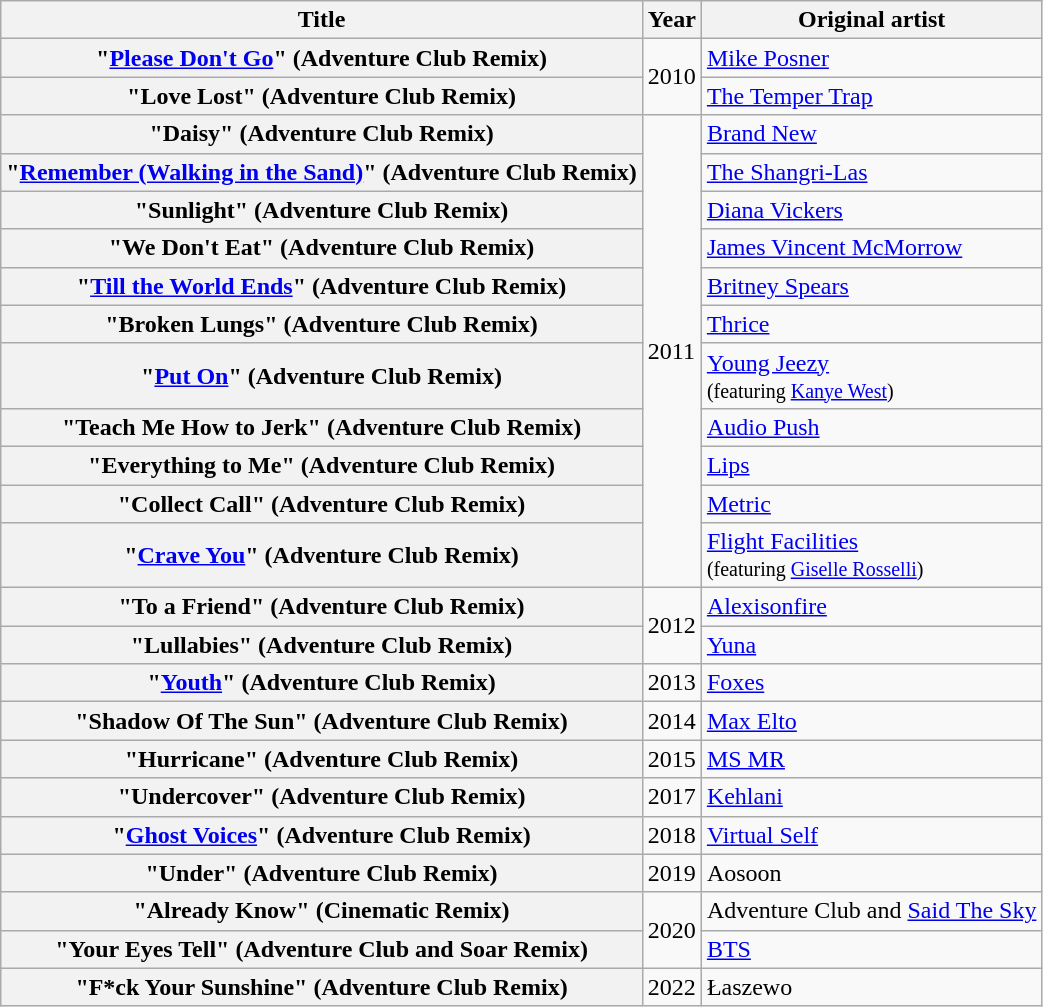<table class="wikitable plainrowheaders">
<tr>
<th>Title</th>
<th>Year</th>
<th>Original artist</th>
</tr>
<tr>
<th scope="row">"<a href='#'>Please Don't Go</a>" (Adventure Club Remix)</th>
<td rowspan="2">2010</td>
<td><a href='#'>Mike Posner</a></td>
</tr>
<tr>
<th scope="row">"Love Lost" (Adventure Club Remix)</th>
<td><a href='#'>The Temper Trap</a></td>
</tr>
<tr>
<th scope="row">"Daisy" (Adventure Club Remix)</th>
<td rowspan="11">2011</td>
<td><a href='#'>Brand New</a></td>
</tr>
<tr>
<th scope="row">"<a href='#'>Remember (Walking in the Sand)</a>" (Adventure Club Remix)</th>
<td><a href='#'>The Shangri-Las</a></td>
</tr>
<tr>
<th scope="row">"Sunlight" (Adventure Club Remix)</th>
<td><a href='#'>Diana Vickers</a></td>
</tr>
<tr>
<th scope="row">"We Don't Eat" (Adventure Club Remix)</th>
<td><a href='#'>James Vincent McMorrow</a></td>
</tr>
<tr>
<th scope="row">"<a href='#'>Till the World Ends</a>" (Adventure Club Remix)</th>
<td><a href='#'>Britney Spears</a></td>
</tr>
<tr>
<th scope="row">"Broken Lungs" (Adventure Club Remix)</th>
<td><a href='#'>Thrice</a></td>
</tr>
<tr>
<th scope="row">"<a href='#'>Put On</a>" (Adventure Club Remix)</th>
<td><a href='#'>Young Jeezy</a> <br><small>(featuring <a href='#'>Kanye West</a>)</small></td>
</tr>
<tr>
<th scope="row">"Teach Me How to Jerk" (Adventure Club Remix)</th>
<td><a href='#'>Audio Push</a></td>
</tr>
<tr>
<th scope="row">"Everything to Me" (Adventure Club Remix)</th>
<td><a href='#'>Lips</a></td>
</tr>
<tr>
<th scope="row">"Collect Call" (Adventure Club Remix)</th>
<td><a href='#'>Metric</a></td>
</tr>
<tr>
<th scope="row">"<a href='#'>Crave You</a>" (Adventure Club Remix)</th>
<td><a href='#'>Flight Facilities</a> <br><small>(featuring <a href='#'>Giselle Rosselli</a>)</small></td>
</tr>
<tr>
<th scope="row">"To a Friend" (Adventure Club Remix)</th>
<td rowspan="2">2012</td>
<td><a href='#'>Alexisonfire</a></td>
</tr>
<tr>
<th scope="row">"Lullabies" (Adventure Club Remix)</th>
<td><a href='#'>Yuna</a></td>
</tr>
<tr>
<th scope="row">"<a href='#'>Youth</a>" (Adventure Club Remix)</th>
<td>2013</td>
<td><a href='#'>Foxes</a></td>
</tr>
<tr>
<th scope="row">"Shadow Of The Sun" (Adventure Club Remix)</th>
<td>2014</td>
<td><a href='#'>Max Elto</a></td>
</tr>
<tr>
<th scope="row">"Hurricane" (Adventure Club Remix)</th>
<td>2015</td>
<td><a href='#'>MS MR</a></td>
</tr>
<tr>
<th scope="row">"Undercover" (Adventure Club Remix)</th>
<td>2017</td>
<td><a href='#'>Kehlani</a></td>
</tr>
<tr>
<th scope="row">"<a href='#'>Ghost Voices</a>" (Adventure Club Remix)</th>
<td>2018</td>
<td><a href='#'>Virtual Self</a></td>
</tr>
<tr>
<th scope="row">"Under" (Adventure Club Remix)</th>
<td>2019</td>
<td>Aosoon</td>
</tr>
<tr>
<th scope="row">"Already Know" (Cinematic Remix)</th>
<td rowspan="2">2020</td>
<td>Adventure Club and <a href='#'>Said The Sky</a></td>
</tr>
<tr>
<th scope="row">"Your Eyes Tell" (Adventure Club and Soar Remix)</th>
<td><a href='#'>BTS</a></td>
</tr>
<tr>
<th scope="row">"F*ck Your Sunshine" (Adventure Club Remix)</th>
<td>2022</td>
<td>Łaszewo</td>
</tr>
</table>
